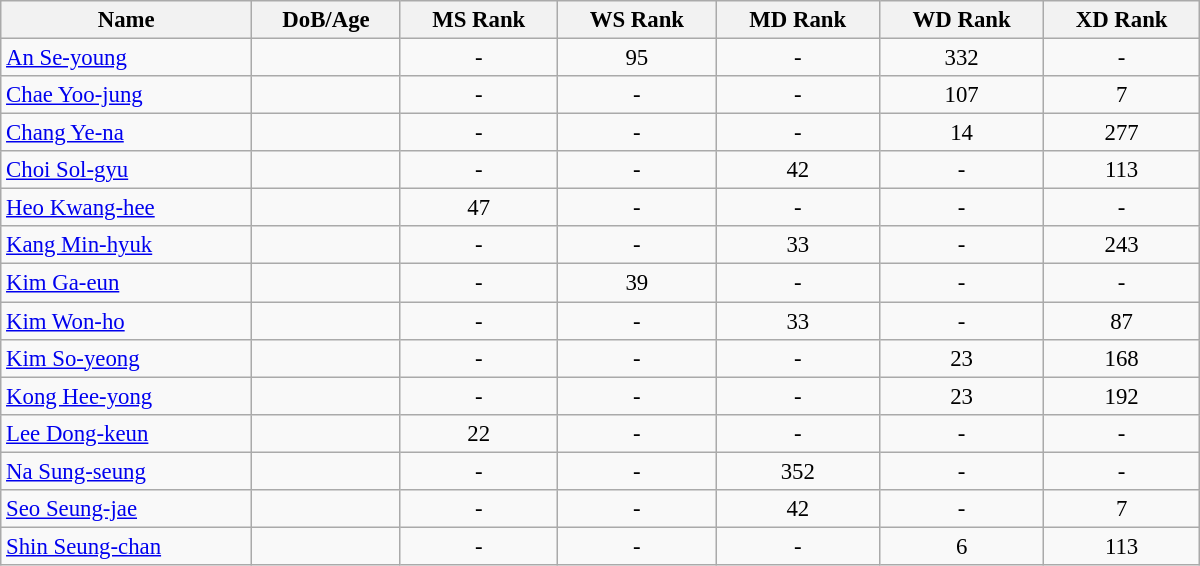<table class="wikitable"  style="width:800px; font-size:95%; text-align:center">
<tr>
<th align="left">Name</th>
<th align="left">DoB/Age</th>
<th align="left">MS Rank</th>
<th align="left">WS Rank</th>
<th align="left">MD Rank</th>
<th align="left">WD Rank</th>
<th align="left">XD Rank</th>
</tr>
<tr>
<td align="left"><a href='#'>An Se-young</a></td>
<td align="left"></td>
<td>-</td>
<td>95</td>
<td>-</td>
<td>332</td>
<td>-</td>
</tr>
<tr>
<td align="left"><a href='#'>Chae Yoo-jung</a></td>
<td align="left"></td>
<td>-</td>
<td>-</td>
<td>-</td>
<td>107</td>
<td>7</td>
</tr>
<tr>
<td align="left"><a href='#'>Chang Ye-na</a></td>
<td align="left"></td>
<td>-</td>
<td>-</td>
<td>-</td>
<td>14</td>
<td>277</td>
</tr>
<tr>
<td align="left"><a href='#'>Choi Sol-gyu</a></td>
<td align="left"></td>
<td>-</td>
<td>-</td>
<td>42</td>
<td>-</td>
<td>113</td>
</tr>
<tr>
<td align="left"><a href='#'>Heo Kwang-hee</a></td>
<td align="left"></td>
<td>47</td>
<td>-</td>
<td>-</td>
<td>-</td>
<td>-</td>
</tr>
<tr>
<td align="left"><a href='#'>Kang Min-hyuk</a></td>
<td align="left"></td>
<td>-</td>
<td>-</td>
<td>33</td>
<td>-</td>
<td>243</td>
</tr>
<tr>
<td align="left"><a href='#'>Kim Ga-eun</a></td>
<td align="left"></td>
<td>-</td>
<td>39</td>
<td>-</td>
<td>-</td>
<td>-</td>
</tr>
<tr>
<td align="left"><a href='#'>Kim Won-ho</a></td>
<td align="left"></td>
<td>-</td>
<td>-</td>
<td>33</td>
<td>-</td>
<td>87</td>
</tr>
<tr>
<td align="left"><a href='#'>Kim So-yeong</a></td>
<td align="left"></td>
<td>-</td>
<td>-</td>
<td>-</td>
<td>23</td>
<td>168</td>
</tr>
<tr>
<td align="left"><a href='#'>Kong Hee-yong</a></td>
<td align="left"></td>
<td>-</td>
<td>-</td>
<td>-</td>
<td>23</td>
<td>192</td>
</tr>
<tr>
<td align="left"><a href='#'>Lee Dong-keun</a></td>
<td align="left"></td>
<td>22</td>
<td>-</td>
<td>-</td>
<td>-</td>
<td>-</td>
</tr>
<tr>
<td align="left"><a href='#'>Na Sung-seung</a></td>
<td align="left"></td>
<td>-</td>
<td>-</td>
<td>352</td>
<td>-</td>
<td>-</td>
</tr>
<tr>
<td align="left"><a href='#'>Seo Seung-jae</a></td>
<td align="left"></td>
<td>-</td>
<td>-</td>
<td>42</td>
<td>-</td>
<td>7</td>
</tr>
<tr>
<td align="left"><a href='#'>Shin Seung-chan</a></td>
<td align="left"></td>
<td>-</td>
<td>-</td>
<td>-</td>
<td>6</td>
<td>113</td>
</tr>
</table>
